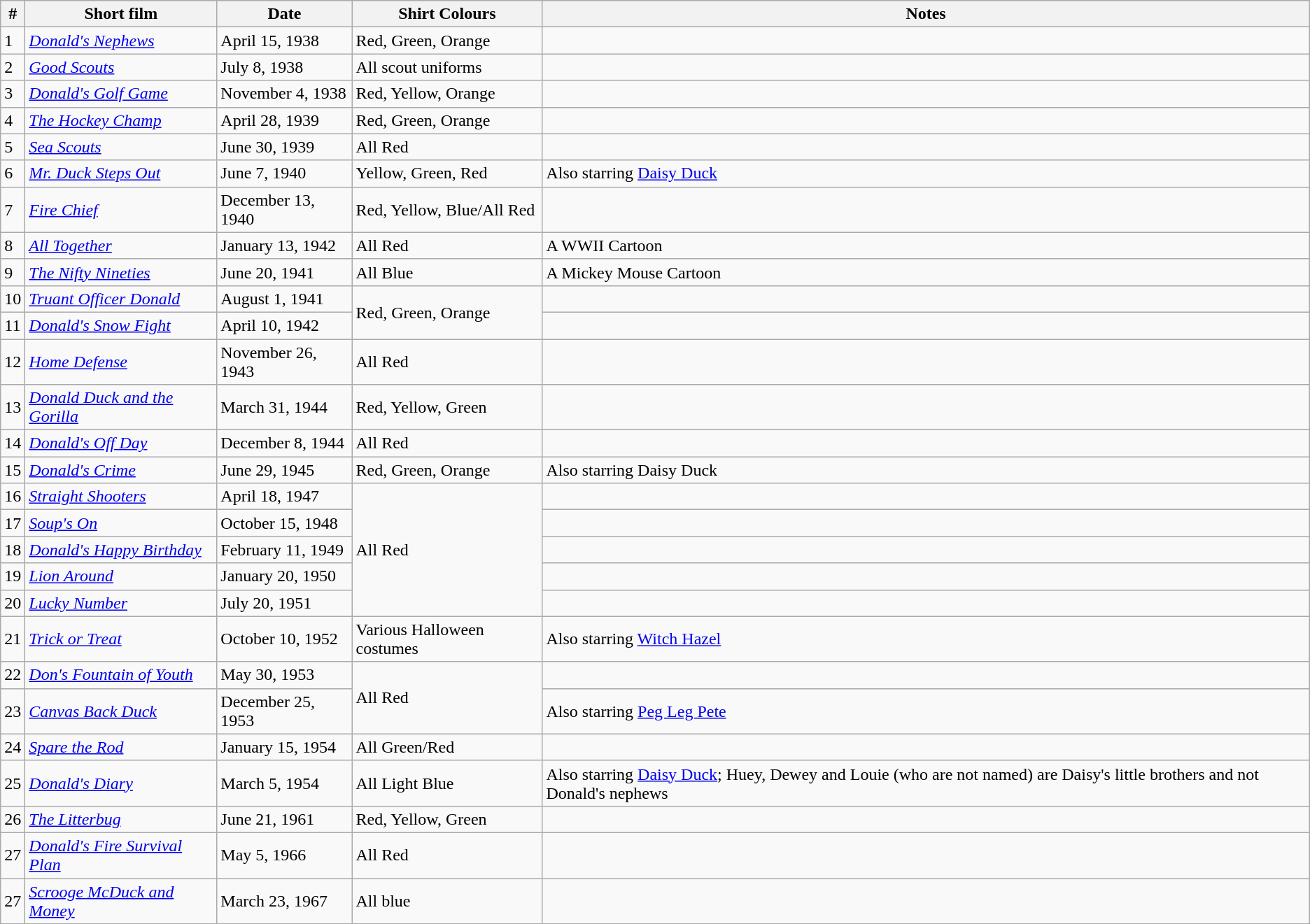<table class="wikitable">
<tr>
<th>#</th>
<th>Short film</th>
<th>Date</th>
<th>Shirt Colours</th>
<th>Notes</th>
</tr>
<tr>
<td>1</td>
<td><em><a href='#'>Donald's Nephews</a></em></td>
<td>April 15, 1938</td>
<td>Red, Green, Orange</td>
<td></td>
</tr>
<tr>
<td>2</td>
<td><em><a href='#'>Good Scouts</a></em></td>
<td>July 8, 1938</td>
<td>All scout uniforms</td>
<td></td>
</tr>
<tr>
<td>3</td>
<td><em><a href='#'>Donald's Golf Game</a></em></td>
<td>November 4, 1938</td>
<td>Red, Yellow, Orange</td>
<td></td>
</tr>
<tr>
<td>4</td>
<td><em><a href='#'>The Hockey Champ</a></em></td>
<td>April 28, 1939</td>
<td>Red, Green, Orange</td>
<td></td>
</tr>
<tr>
<td>5</td>
<td><em><a href='#'>Sea Scouts</a></em></td>
<td>June 30, 1939</td>
<td>All Red</td>
<td></td>
</tr>
<tr>
<td>6</td>
<td><em><a href='#'>Mr. Duck Steps Out</a></em></td>
<td>June 7, 1940</td>
<td>Yellow, Green, Red</td>
<td>Also starring <a href='#'>Daisy Duck</a></td>
</tr>
<tr>
<td>7</td>
<td><em><a href='#'>Fire Chief</a></em></td>
<td>December 13, 1940</td>
<td>Red, Yellow, Blue/All Red</td>
<td></td>
</tr>
<tr>
<td>8</td>
<td><em><a href='#'>All Together</a></em></td>
<td>January 13, 1942</td>
<td>All Red</td>
<td>A WWII Cartoon</td>
</tr>
<tr>
<td>9</td>
<td><em><a href='#'>The Nifty Nineties</a></em></td>
<td>June 20, 1941</td>
<td>All Blue</td>
<td>A Mickey Mouse Cartoon</td>
</tr>
<tr>
<td>10</td>
<td><em><a href='#'>Truant Officer Donald</a></em></td>
<td>August 1, 1941</td>
<td rowspan="2">Red, Green, Orange</td>
<td></td>
</tr>
<tr>
<td>11</td>
<td><em><a href='#'>Donald's Snow Fight</a></em></td>
<td>April 10, 1942</td>
<td></td>
</tr>
<tr>
<td>12</td>
<td><em><a href='#'>Home Defense</a></em></td>
<td>November 26, 1943</td>
<td>All Red</td>
<td></td>
</tr>
<tr>
<td>13</td>
<td><em><a href='#'>Donald Duck and the Gorilla</a></em></td>
<td>March 31, 1944</td>
<td>Red, Yellow, Green</td>
<td></td>
</tr>
<tr>
<td>14</td>
<td><em><a href='#'>Donald's Off Day</a></em></td>
<td>December 8, 1944</td>
<td>All Red</td>
<td></td>
</tr>
<tr>
<td>15</td>
<td><em><a href='#'>Donald's Crime</a></em></td>
<td>June 29, 1945</td>
<td>Red, Green, Orange</td>
<td>Also starring Daisy Duck</td>
</tr>
<tr>
<td>16</td>
<td><em><a href='#'>Straight Shooters</a></em></td>
<td>April 18, 1947</td>
<td rowspan="5">All Red</td>
<td></td>
</tr>
<tr>
<td>17</td>
<td><em><a href='#'>Soup's On</a></em></td>
<td>October 15, 1948</td>
<td></td>
</tr>
<tr>
<td>18</td>
<td><em><a href='#'>Donald's Happy Birthday</a></em></td>
<td>February 11, 1949</td>
<td></td>
</tr>
<tr>
<td>19</td>
<td><em><a href='#'>Lion Around</a></em></td>
<td>January 20, 1950</td>
<td></td>
</tr>
<tr>
<td>20</td>
<td><em><a href='#'>Lucky Number</a></em></td>
<td>July 20, 1951</td>
<td></td>
</tr>
<tr>
<td>21</td>
<td><em><a href='#'>Trick or Treat</a></em></td>
<td>October 10, 1952</td>
<td>Various Halloween costumes</td>
<td>Also starring <a href='#'>Witch Hazel</a></td>
</tr>
<tr>
<td>22</td>
<td><em><a href='#'>Don's Fountain of Youth</a></em></td>
<td>May 30, 1953</td>
<td rowspan="2">All Red</td>
<td></td>
</tr>
<tr>
<td>23</td>
<td><em><a href='#'>Canvas Back Duck</a></em></td>
<td>December 25, 1953</td>
<td>Also starring <a href='#'>Peg Leg Pete</a></td>
</tr>
<tr>
<td>24</td>
<td><em><a href='#'>Spare the Rod</a></em></td>
<td>January 15, 1954</td>
<td>All Green/Red</td>
<td></td>
</tr>
<tr>
<td>25</td>
<td><em><a href='#'>Donald's Diary</a></em></td>
<td>March 5, 1954</td>
<td>All Light Blue</td>
<td>Also starring <a href='#'>Daisy Duck</a>; Huey, Dewey and Louie (who are not named) are Daisy's little brothers and not Donald's nephews</td>
</tr>
<tr>
<td>26</td>
<td><em><a href='#'>The Litterbug</a></em></td>
<td>June 21, 1961</td>
<td>Red, Yellow, Green</td>
<td></td>
</tr>
<tr>
<td>27</td>
<td><em><a href='#'>Donald's Fire Survival Plan</a></em></td>
<td>May 5, 1966</td>
<td>All Red</td>
<td></td>
</tr>
<tr>
<td>27</td>
<td><em><a href='#'>Scrooge McDuck and Money</a></em></td>
<td>March 23, 1967</td>
<td>All blue</td>
<td></td>
</tr>
</table>
